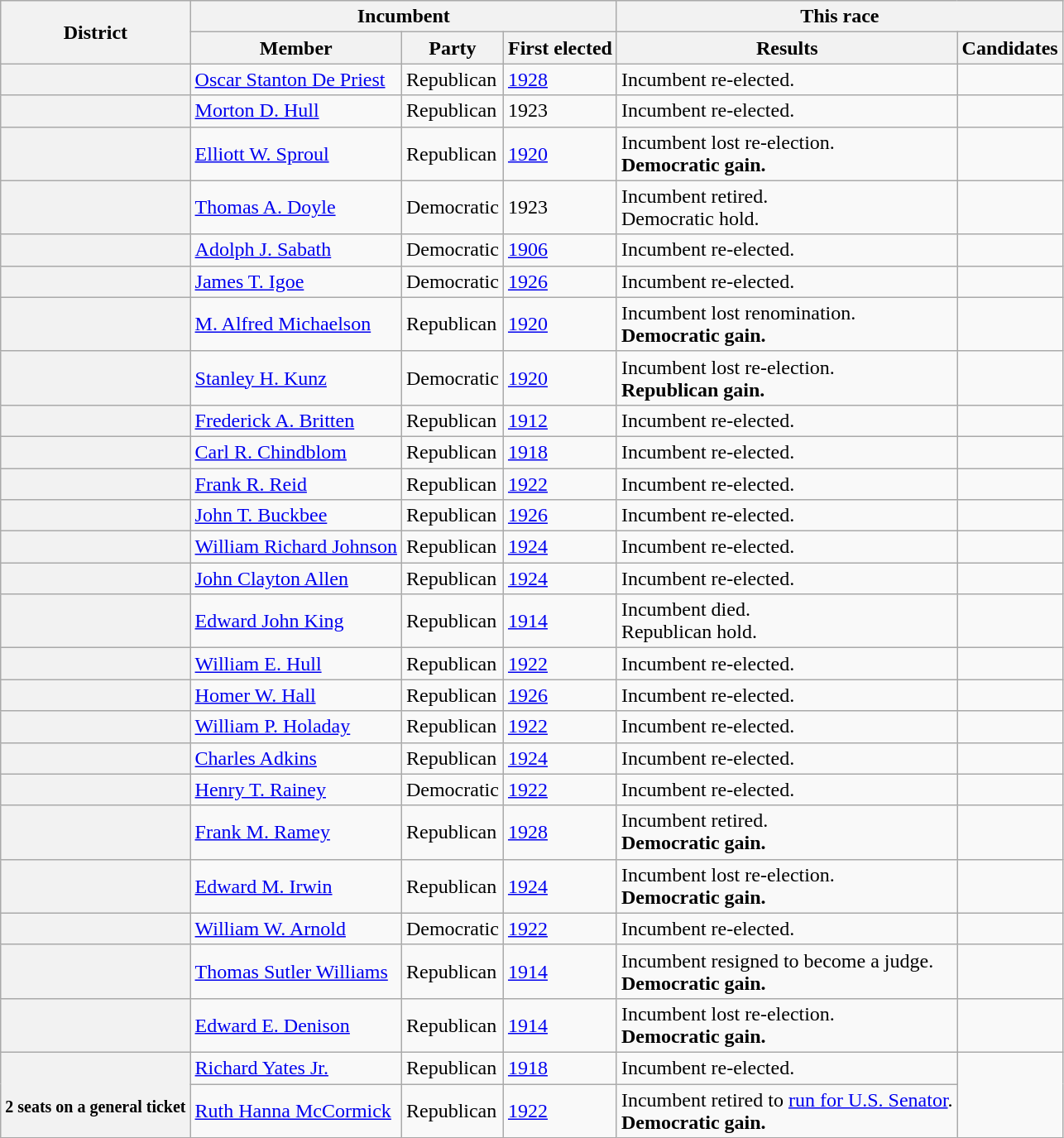<table class=wikitable>
<tr>
<th rowspan=2>District</th>
<th colspan=3>Incumbent</th>
<th colspan=2>This race</th>
</tr>
<tr>
<th>Member</th>
<th>Party</th>
<th>First elected</th>
<th>Results</th>
<th>Candidates</th>
</tr>
<tr>
<th></th>
<td><a href='#'>Oscar Stanton De Priest</a></td>
<td>Republican</td>
<td><a href='#'>1928</a></td>
<td>Incumbent re-elected.</td>
<td nowrap></td>
</tr>
<tr>
<th></th>
<td><a href='#'>Morton D. Hull</a></td>
<td>Republican</td>
<td>1923</td>
<td>Incumbent re-elected.</td>
<td nowrap></td>
</tr>
<tr>
<th></th>
<td><a href='#'>Elliott W. Sproul</a></td>
<td>Republican</td>
<td><a href='#'>1920</a></td>
<td>Incumbent lost re-election.<br><strong>Democratic gain.</strong></td>
<td nowrap></td>
</tr>
<tr>
<th></th>
<td><a href='#'>Thomas A. Doyle</a></td>
<td>Democratic</td>
<td>1923</td>
<td>Incumbent retired.<br>Democratic hold.</td>
<td nowrap></td>
</tr>
<tr>
<th></th>
<td><a href='#'>Adolph J. Sabath</a></td>
<td>Democratic</td>
<td><a href='#'>1906</a></td>
<td>Incumbent re-elected.</td>
<td nowrap></td>
</tr>
<tr>
<th></th>
<td><a href='#'>James T. Igoe</a></td>
<td>Democratic</td>
<td><a href='#'>1926</a></td>
<td>Incumbent re-elected.</td>
<td nowrap></td>
</tr>
<tr>
<th></th>
<td><a href='#'>M. Alfred Michaelson</a></td>
<td>Republican</td>
<td><a href='#'>1920</a></td>
<td>Incumbent lost renomination.<br><strong>Democratic gain.</strong></td>
<td nowrap></td>
</tr>
<tr>
<th></th>
<td><a href='#'>Stanley H. Kunz</a></td>
<td>Democratic</td>
<td><a href='#'>1920</a></td>
<td>Incumbent lost re-election.<br><strong>Republican gain.</strong></td>
<td nowrap></td>
</tr>
<tr>
<th></th>
<td><a href='#'>Frederick A. Britten</a></td>
<td>Republican</td>
<td><a href='#'>1912</a></td>
<td>Incumbent re-elected.</td>
<td nowrap></td>
</tr>
<tr>
<th></th>
<td><a href='#'>Carl R. Chindblom</a></td>
<td>Republican</td>
<td><a href='#'>1918</a></td>
<td>Incumbent re-elected.</td>
<td nowrap></td>
</tr>
<tr>
<th></th>
<td><a href='#'>Frank R. Reid</a></td>
<td>Republican</td>
<td><a href='#'>1922</a></td>
<td>Incumbent re-elected.</td>
<td nowrap></td>
</tr>
<tr>
<th></th>
<td><a href='#'>John T. Buckbee</a></td>
<td>Republican</td>
<td><a href='#'>1926</a></td>
<td>Incumbent re-elected.</td>
<td nowrap></td>
</tr>
<tr>
<th></th>
<td><a href='#'>William Richard Johnson</a></td>
<td>Republican</td>
<td><a href='#'>1924</a></td>
<td>Incumbent re-elected.</td>
<td nowrap></td>
</tr>
<tr>
<th></th>
<td><a href='#'>John Clayton Allen</a></td>
<td>Republican</td>
<td><a href='#'>1924</a></td>
<td>Incumbent re-elected.</td>
<td nowrap></td>
</tr>
<tr>
<th></th>
<td><a href='#'>Edward John King</a></td>
<td>Republican</td>
<td><a href='#'>1914</a></td>
<td>Incumbent died.<br>Republican hold.</td>
<td nowrap></td>
</tr>
<tr>
<th></th>
<td><a href='#'>William E. Hull</a></td>
<td>Republican</td>
<td><a href='#'>1922</a></td>
<td>Incumbent re-elected.</td>
<td nowrap></td>
</tr>
<tr>
<th></th>
<td><a href='#'>Homer W. Hall</a></td>
<td>Republican</td>
<td><a href='#'>1926</a></td>
<td>Incumbent re-elected.</td>
<td nowrap></td>
</tr>
<tr>
<th></th>
<td><a href='#'>William P. Holaday</a></td>
<td>Republican</td>
<td><a href='#'>1922</a></td>
<td>Incumbent re-elected.</td>
<td nowrap></td>
</tr>
<tr>
<th></th>
<td><a href='#'>Charles Adkins</a></td>
<td>Republican</td>
<td><a href='#'>1924</a></td>
<td>Incumbent re-elected.</td>
<td nowrap></td>
</tr>
<tr>
<th></th>
<td><a href='#'>Henry T. Rainey</a></td>
<td>Democratic</td>
<td><a href='#'>1922</a></td>
<td>Incumbent re-elected.</td>
<td nowrap></td>
</tr>
<tr>
<th></th>
<td><a href='#'>Frank M. Ramey</a></td>
<td>Republican</td>
<td><a href='#'>1928</a></td>
<td>Incumbent retired.<br><strong>Democratic gain.</strong></td>
<td nowrap></td>
</tr>
<tr>
<th></th>
<td><a href='#'>Edward M. Irwin</a></td>
<td>Republican</td>
<td><a href='#'>1924</a></td>
<td>Incumbent lost re-election.<br><strong>Democratic gain.</strong></td>
<td nowrap></td>
</tr>
<tr>
<th></th>
<td><a href='#'>William W. Arnold</a></td>
<td>Democratic</td>
<td><a href='#'>1922</a></td>
<td>Incumbent re-elected.</td>
<td nowrap></td>
</tr>
<tr>
<th></th>
<td><a href='#'>Thomas Sutler Williams</a></td>
<td>Republican</td>
<td><a href='#'>1914</a></td>
<td>Incumbent resigned to become a judge.<br><strong>Democratic gain.</strong></td>
<td nowrap></td>
</tr>
<tr>
<th></th>
<td><a href='#'>Edward E. Denison</a></td>
<td>Republican</td>
<td><a href='#'>1914</a></td>
<td>Incumbent lost re-election.<br><strong>Democratic gain.</strong></td>
<td nowrap></td>
</tr>
<tr>
<th rowspan=2><br><small>2 seats on a general ticket</small></th>
<td><a href='#'>Richard Yates Jr.</a></td>
<td>Republican</td>
<td><a href='#'>1918</a></td>
<td>Incumbent re-elected.</td>
<td rowspan=2 nowrap></td>
</tr>
<tr>
<td><a href='#'>Ruth Hanna McCormick</a></td>
<td>Republican</td>
<td><a href='#'>1922</a></td>
<td>Incumbent retired to <a href='#'>run for U.S. Senator</a>.<br><strong>Democratic gain.</strong></td>
</tr>
</table>
